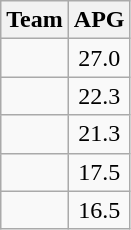<table class=wikitable>
<tr>
<th>Team</th>
<th>APG</th>
</tr>
<tr>
<td></td>
<td align=center>27.0</td>
</tr>
<tr>
<td></td>
<td align=center>22.3</td>
</tr>
<tr>
<td></td>
<td align=center>21.3</td>
</tr>
<tr>
<td></td>
<td align=center>17.5</td>
</tr>
<tr>
<td></td>
<td align=center>16.5</td>
</tr>
</table>
